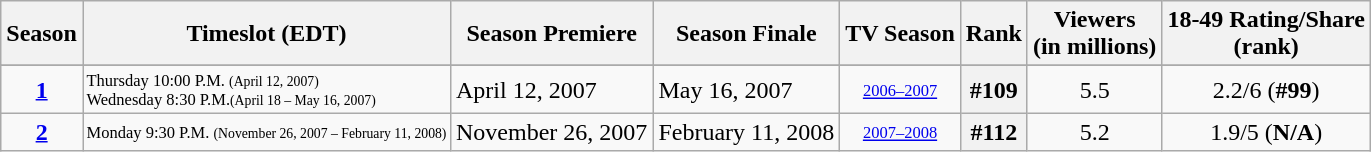<table class="wikitable">
<tr>
<th>Season</th>
<th>Timeslot (EDT)</th>
<th>Season Premiere</th>
<th>Season Finale</th>
<th>TV Season</th>
<th>Rank</th>
<th>Viewers<br>(in millions)</th>
<th>18-49 Rating/Share<br> (rank)</th>
</tr>
<tr>
</tr>
<tr style="background-color:#F9F9F9">
<th style="background:#F9F9F9;text-align:center"><strong><a href='#'>1</a></strong></th>
<th style="background:#F9F9F9;font-size:11px;font-weight:normal;text-align:left;line-height:110%">Thursday 10:00 P.M. <small>(April 12, 2007)</small><br>Wednesday 8:30 P.M.<small>(April 18 – May 16, 2007)</small></th>
<td>April 12, 2007</td>
<td>May 16, 2007</td>
<td style="font-size:11px;text-align:center"><a href='#'>2006–2007</a></td>
<th style="text-align:center"><strong>#109</strong></th>
<td style="text-align:center">5.5</td>
<td style="text-align:center">2.2/6 (<strong>#99</strong>)</td>
</tr>
<tr style="background-color:#F9F9F9">
<th style="background:#F9F9F9;text-align:center"><strong><a href='#'>2</a></strong></th>
<th style="background:#F9F9F9;font-size:11px;font-weight:normal;text-align:left;line-height:110%">Monday 9:30 P.M. <small>(November 26, 2007 – February 11, 2008)</small></th>
<td>November 26, 2007</td>
<td>February 11, 2008</td>
<td style="font-size:11px;text-align:center"><a href='#'>2007–2008</a></td>
<th style="text-align:center"><strong>#112</strong></th>
<td style="text-align:center">5.2</td>
<td style="text-align:center">1.9/5 (<strong>N/A</strong>)</td>
</tr>
</table>
